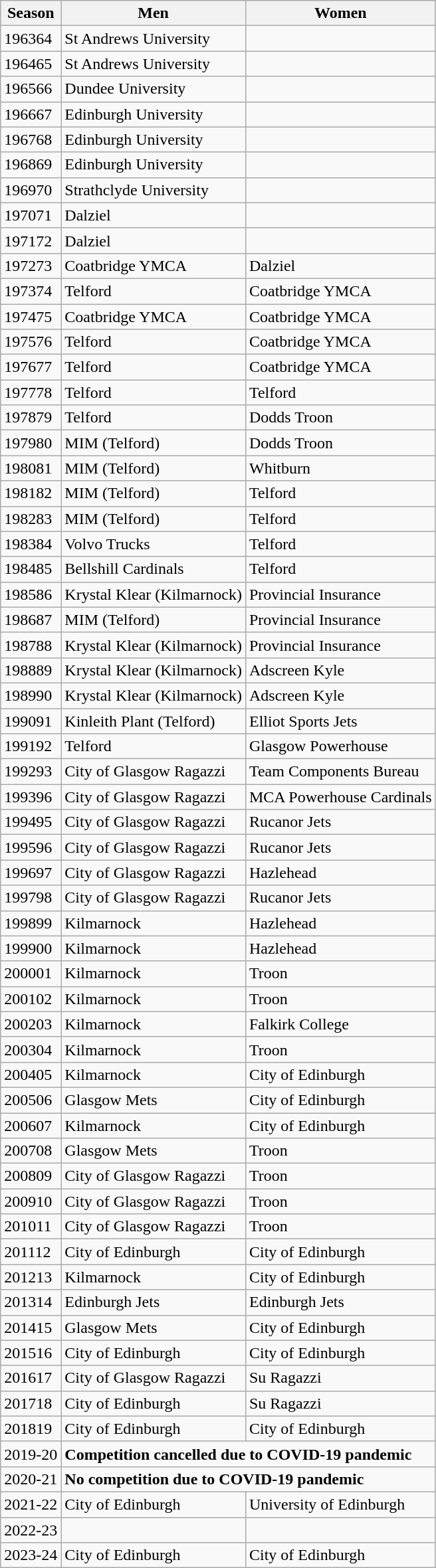<table class="wikitable sortable mw-collapsible mw-collapsed">
<tr>
<th>Season</th>
<th>Men</th>
<th>Women</th>
</tr>
<tr>
<td>196364</td>
<td>St Andrews University</td>
<td></td>
</tr>
<tr>
<td>196465</td>
<td>St Andrews University</td>
<td></td>
</tr>
<tr>
<td>196566</td>
<td>Dundee University</td>
<td></td>
</tr>
<tr>
<td>196667</td>
<td>Edinburgh University</td>
<td></td>
</tr>
<tr>
<td>196768</td>
<td>Edinburgh University</td>
<td></td>
</tr>
<tr>
<td>196869</td>
<td>Edinburgh University</td>
<td></td>
</tr>
<tr>
<td>196970</td>
<td>Strathclyde University</td>
<td></td>
</tr>
<tr>
<td>197071</td>
<td>Dalziel</td>
<td></td>
</tr>
<tr>
<td>197172</td>
<td>Dalziel</td>
<td></td>
</tr>
<tr>
<td>197273</td>
<td>Coatbridge YMCA</td>
<td>Dalziel</td>
</tr>
<tr>
<td>197374</td>
<td>Telford</td>
<td>Coatbridge YMCA</td>
</tr>
<tr>
<td>197475</td>
<td>Coatbridge YMCA</td>
<td>Coatbridge YMCA</td>
</tr>
<tr>
<td>197576</td>
<td>Telford</td>
<td>Coatbridge YMCA</td>
</tr>
<tr>
<td>197677</td>
<td>Telford</td>
<td>Coatbridge YMCA</td>
</tr>
<tr>
<td>197778</td>
<td>Telford</td>
<td>Telford</td>
</tr>
<tr>
<td>197879</td>
<td>Telford</td>
<td>Dodds Troon</td>
</tr>
<tr>
<td>197980</td>
<td>MIM (Telford)</td>
<td>Dodds Troon</td>
</tr>
<tr>
<td>198081</td>
<td>MIM (Telford)</td>
<td>Whitburn</td>
</tr>
<tr>
<td>198182</td>
<td>MIM (Telford)</td>
<td>Telford</td>
</tr>
<tr>
<td>198283</td>
<td>MIM (Telford)</td>
<td>Telford</td>
</tr>
<tr>
<td>198384</td>
<td>Volvo Trucks</td>
<td>Telford</td>
</tr>
<tr>
<td>198485</td>
<td>Bellshill Cardinals</td>
<td>Telford</td>
</tr>
<tr>
<td>198586</td>
<td>Krystal Klear (Kilmarnock)</td>
<td>Provincial Insurance</td>
</tr>
<tr>
<td>198687</td>
<td>MIM (Telford)</td>
<td>Provincial Insurance</td>
</tr>
<tr>
<td>198788</td>
<td>Krystal Klear (Kilmarnock)</td>
<td>Provincial Insurance</td>
</tr>
<tr>
<td>198889</td>
<td>Krystal Klear (Kilmarnock)</td>
<td>Adscreen Kyle</td>
</tr>
<tr>
<td>198990</td>
<td>Krystal Klear (Kilmarnock)</td>
<td>Adscreen Kyle</td>
</tr>
<tr>
<td>199091</td>
<td>Kinleith Plant (Telford)</td>
<td>Elliot Sports Jets</td>
</tr>
<tr>
<td>199192</td>
<td>Telford</td>
<td>Glasgow Powerhouse</td>
</tr>
<tr>
<td>199293</td>
<td>City of Glasgow Ragazzi</td>
<td>Team Components Bureau</td>
</tr>
<tr>
<td>199396</td>
<td>City of Glasgow Ragazzi</td>
<td>MCA Powerhouse Cardinals</td>
</tr>
<tr>
<td>199495</td>
<td>City of Glasgow Ragazzi</td>
<td>Rucanor Jets</td>
</tr>
<tr>
<td>199596</td>
<td>City of Glasgow Ragazzi</td>
<td>Rucanor Jets</td>
</tr>
<tr>
<td>199697</td>
<td>City of Glasgow Ragazzi</td>
<td>Hazlehead</td>
</tr>
<tr>
<td>199798</td>
<td>City of Glasgow Ragazzi</td>
<td>Rucanor Jets</td>
</tr>
<tr>
<td>199899</td>
<td>Kilmarnock</td>
<td>Hazlehead</td>
</tr>
<tr>
<td>199900</td>
<td>Kilmarnock</td>
<td>Hazlehead</td>
</tr>
<tr>
<td>200001</td>
<td>Kilmarnock</td>
<td>Troon</td>
</tr>
<tr>
<td>200102</td>
<td>Kilmarnock</td>
<td>Troon</td>
</tr>
<tr>
<td>200203</td>
<td>Kilmarnock</td>
<td>Falkirk College</td>
</tr>
<tr>
<td>200304</td>
<td>Kilmarnock</td>
<td>Troon</td>
</tr>
<tr>
<td>200405</td>
<td>Kilmarnock</td>
<td>City of Edinburgh</td>
</tr>
<tr>
<td>200506</td>
<td>Glasgow Mets</td>
<td>City of Edinburgh</td>
</tr>
<tr>
<td>200607</td>
<td>Kilmarnock</td>
<td>City of Edinburgh</td>
</tr>
<tr>
<td>200708</td>
<td>Glasgow Mets</td>
<td>Troon</td>
</tr>
<tr>
<td>200809</td>
<td>City of Glasgow Ragazzi</td>
<td>Troon</td>
</tr>
<tr>
<td>200910</td>
<td>City of Glasgow Ragazzi</td>
<td>Troon</td>
</tr>
<tr>
<td>201011</td>
<td>City of Glasgow Ragazzi</td>
<td>Troon</td>
</tr>
<tr>
<td>201112</td>
<td>City of Edinburgh</td>
<td>City of Edinburgh</td>
</tr>
<tr>
<td>201213</td>
<td>Kilmarnock</td>
<td>City of Edinburgh</td>
</tr>
<tr>
<td>201314</td>
<td>Edinburgh Jets</td>
<td>Edinburgh Jets</td>
</tr>
<tr>
<td>201415</td>
<td>Glasgow Mets</td>
<td>City of Edinburgh</td>
</tr>
<tr>
<td>201516</td>
<td>City of Edinburgh</td>
<td>City of Edinburgh</td>
</tr>
<tr>
<td>201617</td>
<td>City of Glasgow Ragazzi</td>
<td>Su Ragazzi</td>
</tr>
<tr>
<td>201718</td>
<td>City of Edinburgh</td>
<td>Su Ragazzi</td>
</tr>
<tr>
<td>201819</td>
<td>City of Edinburgh</td>
<td>City of Edinburgh</td>
</tr>
<tr>
<td>2019-20</td>
<td colspan="2"><strong>Competition cancelled due to COVID-19 pandemic</strong></td>
</tr>
<tr>
<td>2020-21</td>
<td colspan="2"><strong>No competition due to COVID-19 pandemic</strong></td>
</tr>
<tr>
<td>2021-22</td>
<td>City of Edinburgh</td>
<td>University of Edinburgh</td>
</tr>
<tr>
<td>2022-23</td>
<td></td>
<td></td>
</tr>
<tr>
<td>2023-24</td>
<td>City of Edinburgh</td>
<td>City of Edinburgh</td>
</tr>
</table>
